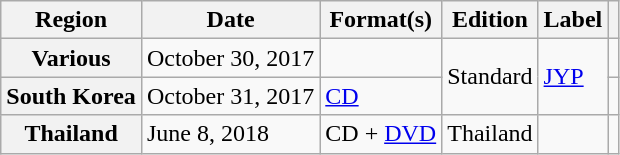<table class="wikitable plainrowheaders">
<tr>
<th>Region</th>
<th>Date</th>
<th>Format(s)</th>
<th>Edition</th>
<th>Label</th>
<th></th>
</tr>
<tr>
<th scope="row">Various</th>
<td>October 30, 2017</td>
<td></td>
<td rowspan="2">Standard</td>
<td rowspan="2"><a href='#'>JYP</a></td>
<td style="text-align:center;"></td>
</tr>
<tr>
<th scope="row">South Korea</th>
<td>October 31, 2017</td>
<td><a href='#'>CD</a></td>
<td style="text-align:center;"></td>
</tr>
<tr>
<th scope="row">Thailand</th>
<td>June 8, 2018</td>
<td>CD + <a href='#'>DVD</a></td>
<td>Thailand</td>
<td></td>
<td style="text-align:center;"></td>
</tr>
</table>
